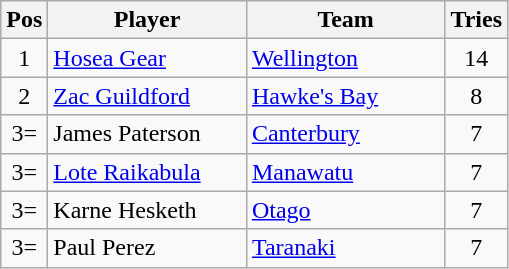<table class="wikitable" style="text-align:center">
<tr>
<th width=20 abbr="Position">Pos</th>
<th width=125>Player</th>
<th width=125>Team</th>
<th width=20>Tries</th>
</tr>
<tr>
<td>1</td>
<td style="text-align:left"><a href='#'>Hosea Gear</a></td>
<td style="text-align:left"><a href='#'>Wellington</a></td>
<td>14</td>
</tr>
<tr>
<td>2</td>
<td style="text-align:left"><a href='#'>Zac Guildford</a></td>
<td style="text-align:left"><a href='#'>Hawke's Bay</a></td>
<td>8</td>
</tr>
<tr>
<td>3=</td>
<td style="text-align:left">James Paterson</td>
<td style="text-align:left"><a href='#'>Canterbury</a></td>
<td>7</td>
</tr>
<tr>
<td>3=</td>
<td style="text-align:left"><a href='#'>Lote Raikabula</a></td>
<td style="text-align:left"><a href='#'>Manawatu</a></td>
<td>7</td>
</tr>
<tr>
<td>3=</td>
<td style="text-align:left">Karne Hesketh</td>
<td style="text-align:left"><a href='#'>Otago</a></td>
<td>7</td>
</tr>
<tr>
<td>3=</td>
<td style="text-align:left">Paul Perez</td>
<td style="text-align:left"><a href='#'>Taranaki</a></td>
<td>7</td>
</tr>
</table>
